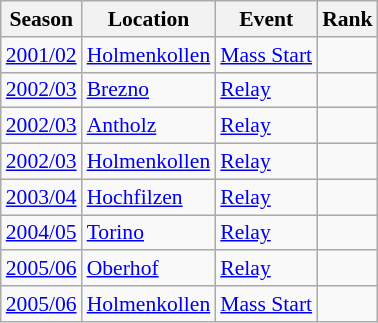<table class="wikitable sortable" style="font-size:90%" style="text-align:center">
<tr>
<th>Season</th>
<th>Location</th>
<th>Event</th>
<th>Rank</th>
</tr>
<tr>
<td><a href='#'>2001/02</a></td>
<td><a href='#'>Holmenkollen</a></td>
<td><a href='#'>Mass Start</a></td>
<td></td>
</tr>
<tr>
<td><a href='#'>2002/03</a></td>
<td><a href='#'>Brezno</a></td>
<td><a href='#'>Relay</a></td>
<td></td>
</tr>
<tr>
<td><a href='#'>2002/03</a></td>
<td><a href='#'>Antholz</a></td>
<td><a href='#'>Relay</a></td>
<td></td>
</tr>
<tr>
<td><a href='#'>2002/03</a></td>
<td><a href='#'>Holmenkollen</a></td>
<td><a href='#'>Relay</a></td>
<td></td>
</tr>
<tr>
<td><a href='#'>2003/04</a></td>
<td><a href='#'>Hochfilzen</a></td>
<td><a href='#'>Relay</a></td>
<td></td>
</tr>
<tr>
<td><a href='#'>2004/05</a></td>
<td><a href='#'>Torino</a></td>
<td><a href='#'>Relay</a></td>
<td></td>
</tr>
<tr>
<td><a href='#'>2005/06</a></td>
<td><a href='#'>Oberhof</a></td>
<td><a href='#'>Relay</a></td>
<td></td>
</tr>
<tr>
<td><a href='#'>2005/06</a></td>
<td><a href='#'>Holmenkollen</a></td>
<td><a href='#'>Mass Start</a></td>
<td></td>
</tr>
</table>
